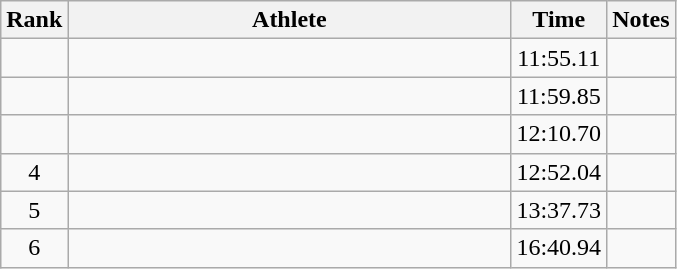<table class="wikitable" style="text-align:center">
<tr>
<th>Rank</th>
<th Style="width:18em">Athlete</th>
<th>Time</th>
<th>Notes</th>
</tr>
<tr>
<td></td>
<td style="text-align:left"></td>
<td>11:55.11</td>
<td></td>
</tr>
<tr>
<td></td>
<td style="text-align:left"></td>
<td>11:59.85</td>
<td></td>
</tr>
<tr>
<td></td>
<td style="text-align:left"></td>
<td>12:10.70</td>
<td></td>
</tr>
<tr>
<td>4</td>
<td style="text-align:left"></td>
<td>12:52.04</td>
<td></td>
</tr>
<tr>
<td>5</td>
<td style="text-align:left"></td>
<td>13:37.73</td>
<td></td>
</tr>
<tr>
<td>6</td>
<td style="text-align:left"></td>
<td>16:40.94</td>
<td></td>
</tr>
</table>
